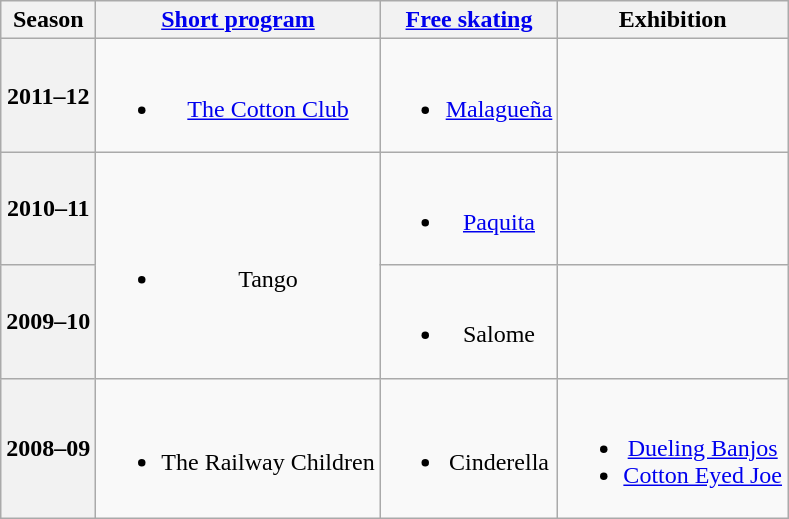<table class="wikitable" style="text-align: center">
<tr>
<th>Season</th>
<th><a href='#'>Short program</a></th>
<th><a href='#'>Free skating</a></th>
<th>Exhibition</th>
</tr>
<tr>
<th>2011–12 <br> </th>
<td><br><ul><li><a href='#'>The Cotton Club</a> <br> </li></ul></td>
<td><br><ul><li><a href='#'>Malagueña</a> <br> </li></ul></td>
<td></td>
</tr>
<tr>
<th>2010–11 <br> </th>
<td rowspan=2><br><ul><li>Tango <br> </li></ul></td>
<td><br><ul><li><a href='#'>Paquita</a> <br> </li></ul></td>
<td></td>
</tr>
<tr>
<th>2009–10 <br> </th>
<td><br><ul><li>Salome <br></li></ul></td>
<td></td>
</tr>
<tr>
<th>2008–09 <br> </th>
<td><br><ul><li>The Railway Children <br></li></ul></td>
<td><br><ul><li>Cinderella <br></li></ul></td>
<td><br><ul><li><a href='#'>Dueling Banjos</a></li><li><a href='#'>Cotton Eyed Joe</a></li></ul></td>
</tr>
</table>
